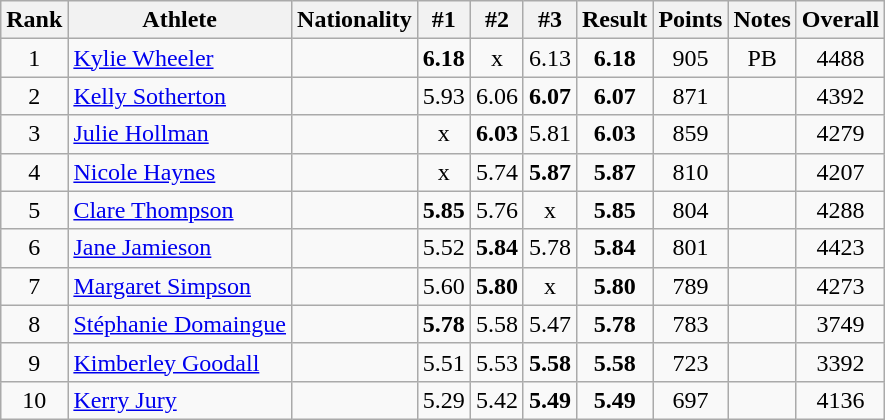<table class="wikitable sortable" style="text-align:center">
<tr>
<th>Rank</th>
<th>Athlete</th>
<th>Nationality</th>
<th>#1</th>
<th>#2</th>
<th>#3</th>
<th>Result</th>
<th>Points</th>
<th>Notes</th>
<th>Overall</th>
</tr>
<tr>
<td>1</td>
<td align=left><a href='#'>Kylie Wheeler</a></td>
<td align=left></td>
<td><strong>6.18</strong></td>
<td>x</td>
<td>6.13</td>
<td><strong>6.18</strong></td>
<td>905</td>
<td>PB</td>
<td>4488</td>
</tr>
<tr>
<td>2</td>
<td align=left><a href='#'>Kelly Sotherton</a></td>
<td align=left></td>
<td>5.93</td>
<td>6.06</td>
<td><strong>6.07</strong></td>
<td><strong>6.07</strong></td>
<td>871</td>
<td></td>
<td>4392</td>
</tr>
<tr>
<td>3</td>
<td align=left><a href='#'>Julie Hollman</a></td>
<td align=left></td>
<td>x</td>
<td><strong>6.03</strong></td>
<td>5.81</td>
<td><strong>6.03</strong></td>
<td>859</td>
<td></td>
<td>4279</td>
</tr>
<tr>
<td>4</td>
<td align=left><a href='#'>Nicole Haynes</a></td>
<td align=left></td>
<td>x</td>
<td>5.74</td>
<td><strong>5.87</strong></td>
<td><strong>5.87</strong></td>
<td>810</td>
<td></td>
<td>4207</td>
</tr>
<tr>
<td>5</td>
<td align=left><a href='#'>Clare Thompson</a></td>
<td align=left></td>
<td><strong>5.85</strong></td>
<td>5.76</td>
<td>x</td>
<td><strong>5.85</strong></td>
<td>804</td>
<td></td>
<td>4288</td>
</tr>
<tr>
<td>6</td>
<td align=left><a href='#'>Jane Jamieson</a></td>
<td align=left></td>
<td>5.52</td>
<td><strong>5.84</strong></td>
<td>5.78</td>
<td><strong>5.84</strong></td>
<td>801</td>
<td></td>
<td>4423</td>
</tr>
<tr>
<td>7</td>
<td align=left><a href='#'>Margaret Simpson</a></td>
<td align=left></td>
<td>5.60</td>
<td><strong>5.80</strong></td>
<td>x</td>
<td><strong>5.80</strong></td>
<td>789</td>
<td></td>
<td>4273</td>
</tr>
<tr>
<td>8</td>
<td align=left><a href='#'>Stéphanie Domaingue</a></td>
<td align=left></td>
<td><strong>5.78</strong></td>
<td>5.58</td>
<td>5.47</td>
<td><strong>5.78</strong></td>
<td>783</td>
<td></td>
<td>3749</td>
</tr>
<tr>
<td>9</td>
<td align=left><a href='#'>Kimberley Goodall</a></td>
<td align=left></td>
<td>5.51</td>
<td>5.53</td>
<td><strong>5.58</strong></td>
<td><strong>5.58</strong></td>
<td>723</td>
<td></td>
<td>3392</td>
</tr>
<tr>
<td>10</td>
<td align=left><a href='#'>Kerry Jury</a></td>
<td align=left></td>
<td>5.29</td>
<td>5.42</td>
<td><strong>5.49</strong></td>
<td><strong>5.49</strong></td>
<td>697</td>
<td></td>
<td>4136</td>
</tr>
</table>
